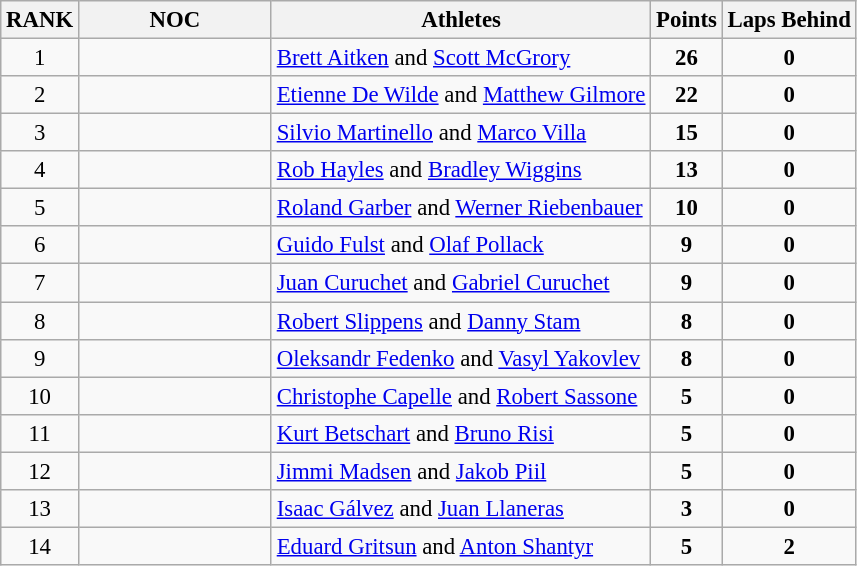<table class="wikitable sortable" style="font-size:95%;">
<tr>
<th>RANK</th>
<th align="left" style="width: 8em">NOC</th>
<th>Athletes</th>
<th>Points</th>
<th>Laps Behind</th>
</tr>
<tr>
<td align="center">1</td>
<td></td>
<td><a href='#'>Brett Aitken</a> and <a href='#'>Scott McGrory</a></td>
<td align="center"><strong>26</strong></td>
<td align="center"><strong>0</strong></td>
</tr>
<tr>
<td align="center">2</td>
<td></td>
<td><a href='#'>Etienne De Wilde</a> and <a href='#'>Matthew Gilmore</a></td>
<td align="center"><strong>22</strong></td>
<td align="center"><strong>0</strong></td>
</tr>
<tr>
<td align="center">3</td>
<td></td>
<td><a href='#'>Silvio Martinello</a> and <a href='#'>Marco Villa</a></td>
<td align="center"><strong>15</strong></td>
<td align="center"><strong>0</strong></td>
</tr>
<tr>
<td align="center">4</td>
<td></td>
<td><a href='#'>Rob Hayles</a> and <a href='#'>Bradley Wiggins</a></td>
<td align="center"><strong>13</strong></td>
<td align="center"><strong>0</strong></td>
</tr>
<tr>
<td align="center">5</td>
<td></td>
<td><a href='#'>Roland Garber</a> and <a href='#'>Werner Riebenbauer</a></td>
<td align="center"><strong>10</strong></td>
<td align="center"><strong>0</strong></td>
</tr>
<tr>
<td align="center">6</td>
<td></td>
<td><a href='#'>Guido Fulst</a> and <a href='#'>Olaf Pollack</a></td>
<td align="center"><strong>9</strong></td>
<td align="center"><strong>0</strong></td>
</tr>
<tr>
<td align="center">7</td>
<td></td>
<td><a href='#'>Juan Curuchet</a> and <a href='#'>Gabriel Curuchet</a></td>
<td align="center"><strong>9</strong></td>
<td align="center"><strong>0</strong></td>
</tr>
<tr>
<td align="center">8</td>
<td></td>
<td><a href='#'>Robert Slippens</a> and <a href='#'>Danny Stam</a></td>
<td align="center"><strong>8</strong></td>
<td align="center"><strong>0</strong></td>
</tr>
<tr>
<td align="center">9</td>
<td></td>
<td><a href='#'>Oleksandr Fedenko</a> and <a href='#'>Vasyl Yakovlev</a></td>
<td align="center"><strong>8</strong></td>
<td align="center"><strong>0</strong></td>
</tr>
<tr>
<td align="center">10</td>
<td></td>
<td><a href='#'>Christophe Capelle</a> and <a href='#'>Robert Sassone</a></td>
<td align="center"><strong>5</strong></td>
<td align="center"><strong>0</strong></td>
</tr>
<tr>
<td align="center">11</td>
<td></td>
<td><a href='#'>Kurt Betschart</a> and <a href='#'>Bruno Risi</a></td>
<td align="center"><strong>5</strong></td>
<td align="center"><strong>0</strong></td>
</tr>
<tr>
<td align="center">12</td>
<td></td>
<td><a href='#'>Jimmi Madsen</a> and <a href='#'>Jakob Piil</a></td>
<td align="center"><strong>5</strong></td>
<td align="center"><strong>0</strong></td>
</tr>
<tr>
<td align="center">13</td>
<td></td>
<td><a href='#'>Isaac Gálvez</a> and <a href='#'>Juan Llaneras</a></td>
<td align="center"><strong>3</strong></td>
<td align="center"><strong>0</strong></td>
</tr>
<tr>
<td align="center">14</td>
<td></td>
<td><a href='#'>Eduard Gritsun</a> and <a href='#'>Anton Shantyr</a></td>
<td align="center"><strong>5</strong></td>
<td align="center"><strong>2</strong></td>
</tr>
</table>
